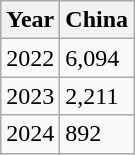<table class="wikitable">
<tr>
<th>Year</th>
<th>China</th>
</tr>
<tr>
<td>2022</td>
<td>6,094</td>
</tr>
<tr>
<td>2023</td>
<td>2,211</td>
</tr>
<tr>
<td>2024</td>
<td>892</td>
</tr>
</table>
